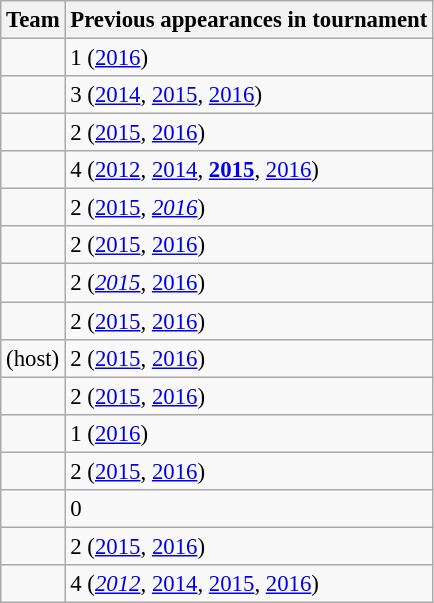<table class="wikitable" style="font-size: 95%;">
<tr>
<th>Team</th>
<th>Previous appearances in tournament</th>
</tr>
<tr>
<td></td>
<td>1 (<a href='#'>2016</a>)</td>
</tr>
<tr>
<td></td>
<td>3 (<a href='#'>2014</a>, <a href='#'>2015</a>, <a href='#'>2016</a>)</td>
</tr>
<tr>
<td></td>
<td>2 (<a href='#'>2015</a>, <a href='#'>2016</a>)</td>
</tr>
<tr>
<td></td>
<td>4 (<a href='#'>2012</a>, <a href='#'>2014</a>, <strong><a href='#'>2015</a></strong>, <a href='#'>2016</a>)</td>
</tr>
<tr>
<td></td>
<td>2 (<a href='#'>2015</a>, <em><a href='#'>2016</a></em>)</td>
</tr>
<tr>
<td></td>
<td>2 (<a href='#'>2015</a>, <a href='#'>2016</a>)</td>
</tr>
<tr>
<td></td>
<td>2 (<em><a href='#'>2015</a></em>, <a href='#'>2016</a>)</td>
</tr>
<tr>
<td></td>
<td>2 (<a href='#'>2015</a>, <a href='#'>2016</a>)</td>
</tr>
<tr>
<td> (host)</td>
<td>2 (<a href='#'>2015</a>, <a href='#'>2016</a>)</td>
</tr>
<tr>
<td></td>
<td>2 (<a href='#'>2015</a>, <a href='#'>2016</a>)</td>
</tr>
<tr>
<td></td>
<td>1 (<a href='#'>2016</a>)</td>
</tr>
<tr>
<td></td>
<td>2 (<a href='#'>2015</a>, <a href='#'>2016</a>)</td>
</tr>
<tr>
<td></td>
<td>0</td>
</tr>
<tr>
<td></td>
<td>2 (<a href='#'>2015</a>, <a href='#'>2016</a>)</td>
</tr>
<tr>
<td></td>
<td>4 (<em><a href='#'>2012</a></em>, <a href='#'>2014</a>, <a href='#'>2015</a>, <a href='#'>2016</a>)</td>
</tr>
</table>
